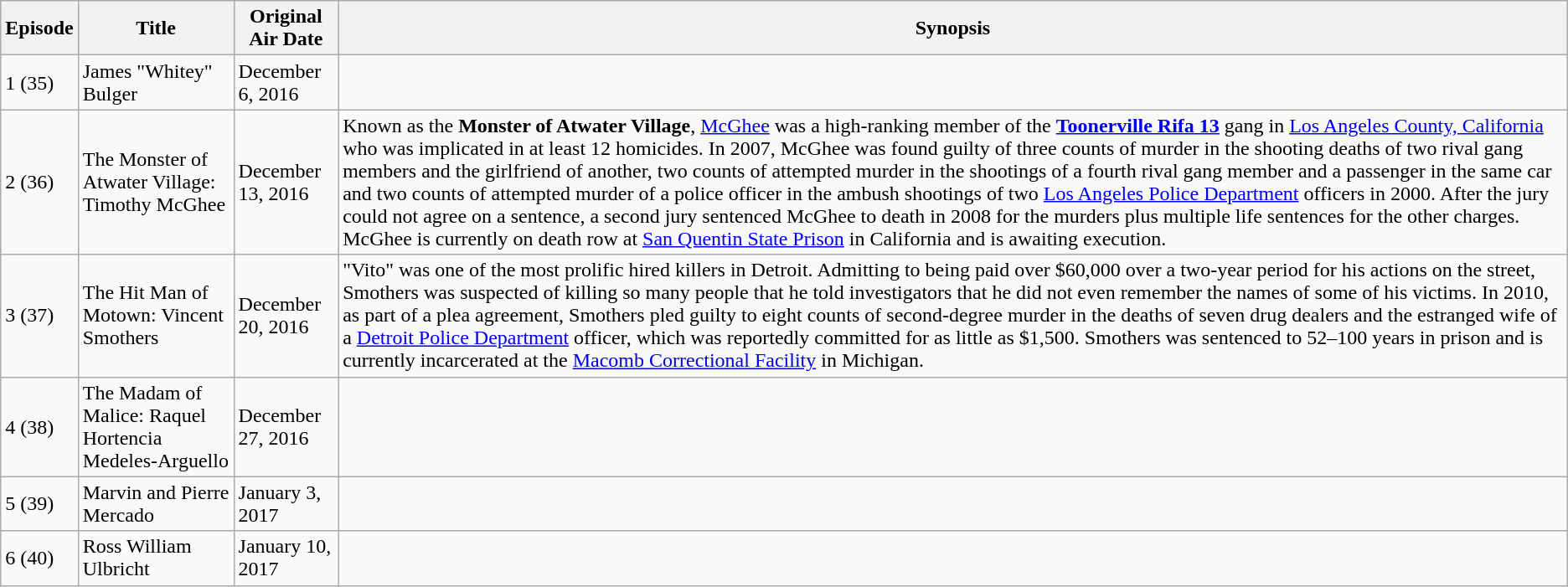<table class="wikitable">
<tr>
<th>Episode</th>
<th>Title</th>
<th>Original Air Date</th>
<th>Synopsis</th>
</tr>
<tr>
<td>1 (35)</td>
<td>James "Whitey" Bulger</td>
<td>December 6, 2016</td>
<td></td>
</tr>
<tr>
<td>2 (36)</td>
<td>The Monster of Atwater Village: Timothy McGhee</td>
<td>December 13, 2016</td>
<td>Known as the <strong>Monster of Atwater Village</strong>, <a href='#'>McGhee</a> was a high-ranking member of the <strong><a href='#'>Toonerville Rifa 13</a></strong> gang in <a href='#'>Los Angeles County, California</a> who was implicated in at least 12 homicides. In 2007, McGhee was found guilty of three counts of murder in the shooting deaths of two rival gang members and the girlfriend of another, two counts of attempted murder in the shootings of a fourth rival gang member and a passenger in the same car and two counts of attempted murder of a police officer in the ambush shootings of two <a href='#'>Los Angeles Police Department</a> officers in 2000. After the jury could not agree on a sentence, a second jury sentenced McGhee to death in 2008 for the murders plus multiple life sentences for the other charges. McGhee is currently on death row at <a href='#'>San Quentin State Prison</a> in California and is awaiting execution.</td>
</tr>
<tr>
<td>3 (37)</td>
<td>The Hit Man of Motown: Vincent Smothers</td>
<td>December 20, 2016</td>
<td>"Vito" was one of the most prolific hired killers in Detroit. Admitting to being paid over $60,000 over a two-year period for his actions on the street, Smothers was suspected of killing so many people that he told investigators that he did not even remember the names of some of his victims. In 2010, as part of a plea agreement, Smothers pled guilty to eight counts of second-degree murder in the deaths of seven drug dealers and the estranged wife of a <a href='#'>Detroit Police Department</a> officer, which was reportedly committed for as little as $1,500. Smothers was sentenced to 52–100 years in prison and is currently incarcerated at the <a href='#'>Macomb Correctional Facility</a> in Michigan.</td>
</tr>
<tr>
<td>4 (38)</td>
<td>The Madam of Malice: Raquel Hortencia Medeles-Arguello</td>
<td>December 27, 2016</td>
<td></td>
</tr>
<tr>
<td>5 (39)</td>
<td>Marvin and Pierre Mercado</td>
<td>January 3, 2017</td>
<td></td>
</tr>
<tr>
<td>6 (40)</td>
<td>Ross William Ulbricht</td>
<td>January 10, 2017</td>
<td></td>
</tr>
</table>
